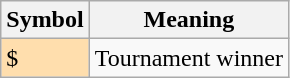<table class="wikitable">
<tr>
<th>Symbol</th>
<th>Meaning</th>
</tr>
<tr>
<td style="background: #ffdead;">$</td>
<td>Tournament winner</td>
</tr>
</table>
